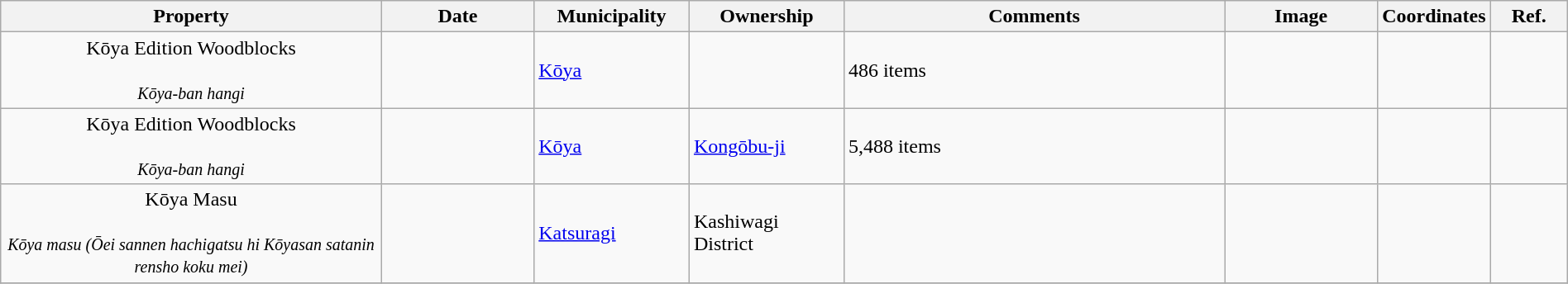<table class="wikitable sortable"  style="width:100%;">
<tr>
<th width="25%" align="left">Property</th>
<th width="10%" align="left">Date</th>
<th width="10%" align="left">Municipality</th>
<th width="10%" align="left">Ownership</th>
<th width="25%" align="left" class="unsortable">Comments</th>
<th width="10%" align="left" class="unsortable">Image</th>
<th width="5%" align="left" class="unsortable">Coordinates</th>
<th width="5%" align="left" class="unsortable">Ref.</th>
</tr>
<tr>
<td align="center">Kōya Edition Woodblocks<br><br><small><em>Kōya-ban hangi</em></small></td>
<td></td>
<td><a href='#'>Kōya</a></td>
<td></td>
<td>486 items</td>
<td></td>
<td></td>
<td></td>
</tr>
<tr>
<td align="center">Kōya Edition Woodblocks<br><br><small><em>Kōya-ban hangi</em></small></td>
<td></td>
<td><a href='#'>Kōya</a></td>
<td><a href='#'>Kongōbu-ji</a></td>
<td>5,488 items</td>
<td></td>
<td></td>
<td></td>
</tr>
<tr>
<td align="center">Kōya Masu<br><br><small><em>Kōya masu (Ōei sannen hachigatsu hi Kōyasan satanin rensho koku mei)</em></small></td>
<td></td>
<td><a href='#'>Katsuragi</a></td>
<td>Kashiwagi District</td>
<td></td>
<td></td>
<td></td>
<td></td>
</tr>
<tr>
</tr>
</table>
